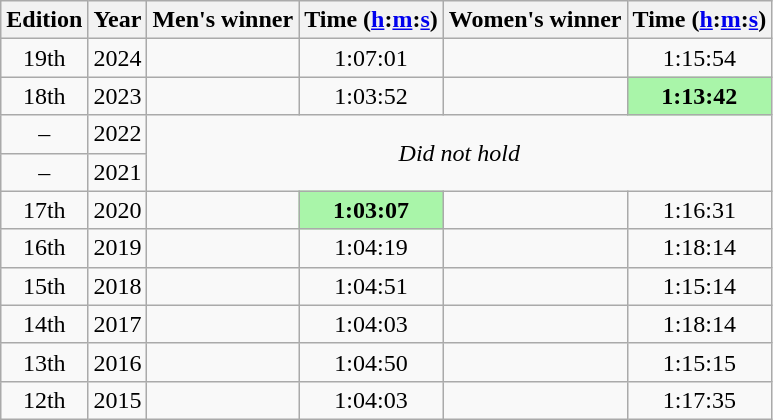<table class="wikitable sortable" style="text-align:center">
<tr>
<th class=unsortable>Edition</th>
<th>Year</th>
<th class=unsortable>Men's winner</th>
<th>Time (<a href='#'>h</a>:<a href='#'>m</a>:<a href='#'>s</a>)</th>
<th class=unsortable>Women's winner</th>
<th>Time (<a href='#'>h</a>:<a href='#'>m</a>:<a href='#'>s</a>)</th>
</tr>
<tr>
<td>19th</td>
<td>2024</td>
<td align=left></td>
<td>1:07:01</td>
<td align=left></td>
<td>1:15:54</td>
</tr>
<tr>
<td>18th</td>
<td>2023</td>
<td align=left></td>
<td>1:03:52</td>
<td align=left></td>
<td bgcolor=#A9F5A9><strong>1:13:42</strong></td>
</tr>
<tr>
<td>–</td>
<td>2022</td>
<td rowspan=2 colspan=4 align-text=center><em>Did not hold</em></td>
</tr>
<tr>
<td>–</td>
<td>2021</td>
</tr>
<tr>
<td>17th</td>
<td>2020</td>
<td align=left></td>
<td bgcolor=#A9F5A9><strong>1:03:07</strong></td>
<td align=left></td>
<td>1:16:31</td>
</tr>
<tr>
<td>16th</td>
<td>2019</td>
<td align=left></td>
<td>1:04:19</td>
<td align=left></td>
<td>1:18:14</td>
</tr>
<tr>
<td>15th</td>
<td>2018</td>
<td align=left></td>
<td>1:04:51</td>
<td align=left></td>
<td>1:15:14</td>
</tr>
<tr>
<td>14th</td>
<td>2017</td>
<td align=left></td>
<td>1:04:03</td>
<td align=left></td>
<td>1:18:14</td>
</tr>
<tr>
<td>13th</td>
<td>2016</td>
<td align=left></td>
<td>1:04:50</td>
<td align=left></td>
<td>1:15:15</td>
</tr>
<tr>
<td>12th</td>
<td>2015</td>
<td align=left></td>
<td>1:04:03</td>
<td align=left></td>
<td>1:17:35</td>
</tr>
</table>
